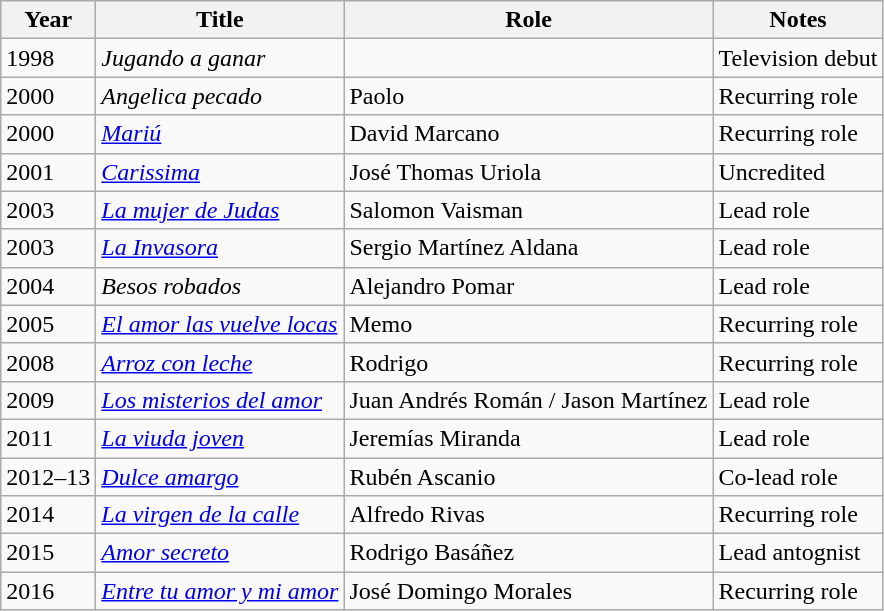<table class="wikitable">
<tr>
<th>Year</th>
<th>Title</th>
<th>Role</th>
<th>Notes</th>
</tr>
<tr>
<td>1998</td>
<td><em>Jugando a ganar</em></td>
<td></td>
<td>Television debut</td>
</tr>
<tr>
<td>2000</td>
<td><em>Angelica pecado</em></td>
<td>Paolo</td>
<td>Recurring role</td>
</tr>
<tr>
<td>2000</td>
<td><em><a href='#'>Mariú</a></em></td>
<td>David Marcano</td>
<td>Recurring role</td>
</tr>
<tr>
<td>2001</td>
<td><em><a href='#'>Carissima</a></em></td>
<td>José Thomas Uriola</td>
<td>Uncredited</td>
</tr>
<tr>
<td>2003</td>
<td><em><a href='#'>La mujer de Judas</a></em></td>
<td>Salomon Vaisman</td>
<td>Lead role</td>
</tr>
<tr>
<td>2003</td>
<td><em><a href='#'>La Invasora</a></em></td>
<td>Sergio Martínez Aldana</td>
<td>Lead role</td>
</tr>
<tr>
<td>2004</td>
<td><em>Besos robados</em></td>
<td>Alejandro Pomar</td>
<td>Lead role</td>
</tr>
<tr>
<td>2005</td>
<td><em><a href='#'>El amor las vuelve locas</a></em></td>
<td>Memo</td>
<td>Recurring role</td>
</tr>
<tr>
<td>2008</td>
<td><em><a href='#'>Arroz con leche</a></em></td>
<td>Rodrigo</td>
<td>Recurring role</td>
</tr>
<tr>
<td>2009</td>
<td><em><a href='#'>Los misterios del amor</a></em></td>
<td>Juan Andrés Román / Jason Martínez</td>
<td>Lead role</td>
</tr>
<tr>
<td>2011</td>
<td><em><a href='#'>La viuda joven</a></em></td>
<td>Jeremías Miranda</td>
<td>Lead role</td>
</tr>
<tr>
<td>2012–13</td>
<td><em><a href='#'>Dulce amargo</a></em></td>
<td>Rubén Ascanio</td>
<td>Co-lead role</td>
</tr>
<tr>
<td>2014</td>
<td><em><a href='#'>La virgen de la calle</a></em></td>
<td>Alfredo Rivas</td>
<td>Recurring role</td>
</tr>
<tr>
<td>2015</td>
<td><em><a href='#'>Amor secreto</a></em></td>
<td>Rodrigo Basáñez</td>
<td>Lead antognist</td>
</tr>
<tr>
<td>2016</td>
<td><em><a href='#'>Entre tu amor y mi amor</a></em></td>
<td>José Domingo Morales</td>
<td>Recurring role</td>
</tr>
</table>
